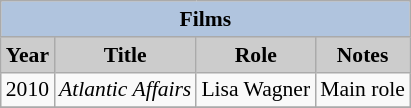<table class="wikitable" style="font-size:90%">
<tr style="text-align:center;">
<th colspan=4 style="background:#B0C4DE;">Films</th>
</tr>
<tr style="text-align:center;">
<th style="background:#ccc;">Year</th>
<th style="background:#ccc;">Title</th>
<th style="background:#ccc;">Role</th>
<th style="background:#ccc;">Notes</th>
</tr>
<tr>
<td>2010</td>
<td><em>Atlantic Affairs</em></td>
<td>Lisa Wagner</td>
<td>Main role</td>
</tr>
<tr>
</tr>
</table>
